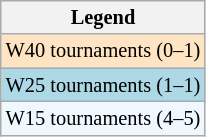<table class="wikitable" style="font-size:85%">
<tr>
<th>Legend</th>
</tr>
<tr style="background:#ffe4c4;">
<td>W40 tournaments (0–1)</td>
</tr>
<tr style="background:lightblue;">
<td>W25 tournaments (1–1)</td>
</tr>
<tr style="background:#f0f8ff;">
<td>W15 tournaments (4–5)</td>
</tr>
</table>
